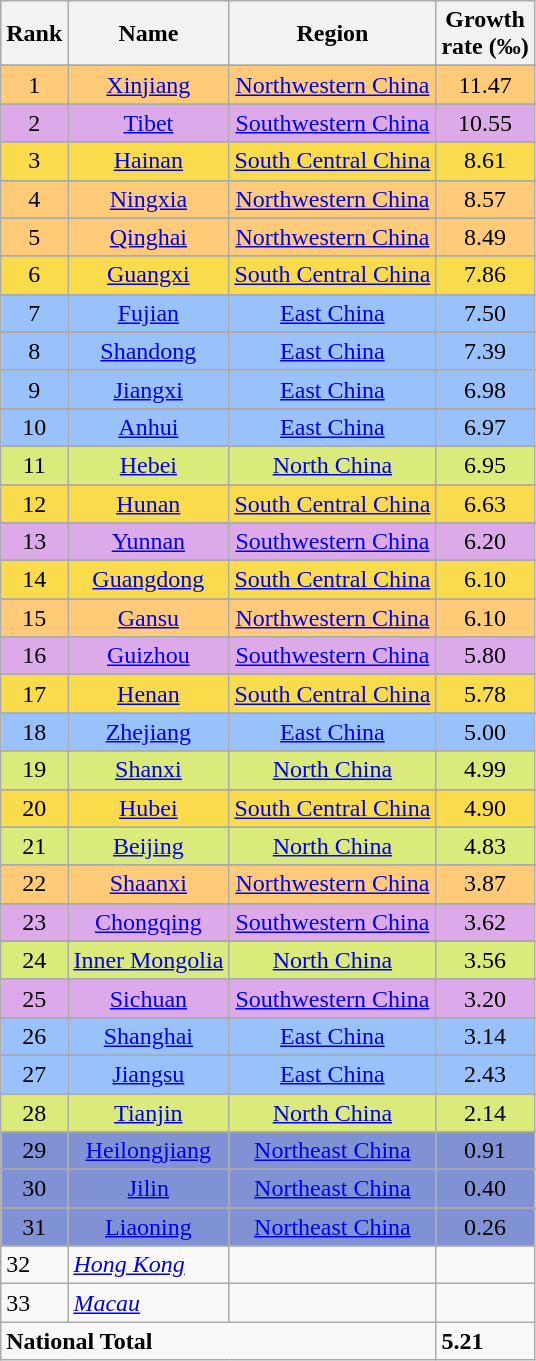<table class="wikitable sortable">
<tr>
<th>Rank</th>
<th>Name</th>
<th>Region</th>
<th>Growth<br>rate (‰)</th>
</tr>
<tr>
</tr>
<tr align="center" style="background-color: #ffcb78;">
<td>1</td>
<td><a href='#'>Xinjiang</a></td>
<td><a href='#'>Northwestern China</a></td>
<td>11.47</td>
</tr>
<tr>
</tr>
<tr align="center" style="background-color: #dca9e9;">
<td>2</td>
<td><a href='#'>Tibet</a></td>
<td><a href='#'>Southwestern China</a></td>
<td>10.55</td>
</tr>
<tr>
</tr>
<tr align="center" style="background-color: #fadb4c;">
<td>3</td>
<td><a href='#'>Hainan</a></td>
<td><a href='#'>South Central China</a></td>
<td>8.61</td>
</tr>
<tr>
</tr>
<tr align="center" style="background-color: #ffcb78;">
<td>4</td>
<td><a href='#'>Ningxia</a></td>
<td><a href='#'>Northwestern China</a></td>
<td>8.57</td>
</tr>
<tr>
</tr>
<tr align="center" style="background-color: #ffcb78;">
<td>5</td>
<td><a href='#'>Qinghai</a></td>
<td><a href='#'>Northwestern China</a></td>
<td>8.49</td>
</tr>
<tr>
</tr>
<tr align="center" style="background-color: #fadb4c;">
<td>6</td>
<td><a href='#'>Guangxi</a></td>
<td><a href='#'>South Central China</a></td>
<td>7.86</td>
</tr>
<tr>
</tr>
<tr align="center" style="background-color: #99c1fb;">
<td>7</td>
<td><a href='#'>Fujian</a></td>
<td><a href='#'>East China</a></td>
<td>7.50</td>
</tr>
<tr>
</tr>
<tr align="center" style="background-color: #99c1fb;">
<td>8</td>
<td><a href='#'>Shandong</a></td>
<td><a href='#'>East China</a></td>
<td>7.39</td>
</tr>
<tr>
</tr>
<tr align="center" style="background-color: #99c1fb;">
<td>9</td>
<td><a href='#'>Jiangxi</a></td>
<td><a href='#'>East China</a></td>
<td>6.98</td>
</tr>
<tr>
</tr>
<tr align="center" style="background-color: #99c1fb;">
<td>10</td>
<td><a href='#'>Anhui</a></td>
<td><a href='#'>East China</a></td>
<td>6.97</td>
</tr>
<tr>
</tr>
<tr align="center" style="background-color: #daea7b;">
<td>11</td>
<td><a href='#'>Hebei</a></td>
<td><a href='#'>North China</a></td>
<td>6.95</td>
</tr>
<tr>
</tr>
<tr align="center" style="background-color: #fadb4c;">
<td>12</td>
<td><a href='#'>Hunan</a></td>
<td><a href='#'>South Central China</a></td>
<td>6.63</td>
</tr>
<tr>
</tr>
<tr align="center" style="background-color: #dca9e9;">
<td>13</td>
<td><a href='#'>Yunnan</a></td>
<td><a href='#'>Southwestern China</a></td>
<td>6.20</td>
</tr>
<tr>
</tr>
<tr align="center" style="background-color: #fadb4c;">
<td>14</td>
<td><a href='#'>Guangdong</a></td>
<td><a href='#'>South Central China</a></td>
<td>6.10</td>
</tr>
<tr>
</tr>
<tr align="center" style="background-color: #ffcb78;">
<td>15</td>
<td><a href='#'>Gansu</a></td>
<td><a href='#'>Northwestern China</a></td>
<td>6.10</td>
</tr>
<tr>
</tr>
<tr align="center" style="background-color: #dca9e9;">
<td>16</td>
<td><a href='#'>Guizhou</a></td>
<td><a href='#'>Southwestern China</a></td>
<td>5.80</td>
</tr>
<tr>
</tr>
<tr align="center" style="background-color: #fadb4c;">
<td>17</td>
<td><a href='#'>Henan</a></td>
<td><a href='#'>South Central China</a></td>
<td>5.78</td>
</tr>
<tr>
</tr>
<tr align="center" style="background-color: #99c1fb;">
<td>18</td>
<td><a href='#'>Zhejiang</a></td>
<td><a href='#'>East China</a></td>
<td>5.00</td>
</tr>
<tr>
</tr>
<tr align="center" style="background-color: #daea7b;">
<td>19</td>
<td><a href='#'>Shanxi</a></td>
<td><a href='#'>North China</a></td>
<td>4.99</td>
</tr>
<tr>
</tr>
<tr align="center" style="background-color: #fadb4c;">
<td>20</td>
<td><a href='#'>Hubei</a></td>
<td><a href='#'>South Central China</a></td>
<td>4.90</td>
</tr>
<tr>
</tr>
<tr align="center" style="background-color: #daea7b;">
<td>21</td>
<td><a href='#'>Beijing</a></td>
<td><a href='#'>North China</a></td>
<td>4.83</td>
</tr>
<tr>
</tr>
<tr align="center" style="background-color: #ffcb78;">
<td>22</td>
<td><a href='#'>Shaanxi</a></td>
<td><a href='#'>Northwestern China</a></td>
<td>3.87</td>
</tr>
<tr>
</tr>
<tr align="center" style="background-color: #dca9e9;">
<td>23</td>
<td><a href='#'>Chongqing</a></td>
<td><a href='#'>Southwestern China</a></td>
<td>3.62</td>
</tr>
<tr>
</tr>
<tr align="center" style="background-color: #daea7b;">
<td>24</td>
<td><a href='#'>Inner Mongolia</a></td>
<td><a href='#'>North China</a></td>
<td>3.56</td>
</tr>
<tr>
</tr>
<tr align="center" style="background-color: #dca9e9;">
<td>25</td>
<td><a href='#'>Sichuan</a></td>
<td><a href='#'>Southwestern China</a></td>
<td>3.20</td>
</tr>
<tr>
</tr>
<tr align="center" style="background-color: #99c1fb;">
<td>26</td>
<td><a href='#'>Shanghai</a></td>
<td><a href='#'>East China</a></td>
<td>3.14</td>
</tr>
<tr>
</tr>
<tr align="center" style="background-color: #99c1fb;">
<td>27</td>
<td><a href='#'>Jiangsu</a></td>
<td><a href='#'>East China</a></td>
<td>2.43</td>
</tr>
<tr>
</tr>
<tr align="center" style="background-color: #daea7b;">
<td>28</td>
<td><a href='#'>Tianjin</a></td>
<td><a href='#'>North China</a></td>
<td>2.14</td>
</tr>
<tr>
</tr>
<tr align="center" style="background-color: #8092d4;">
<td>29</td>
<td><a href='#'>Heilongjiang</a></td>
<td><a href='#'>Northeast China</a></td>
<td>0.91</td>
</tr>
<tr>
</tr>
<tr align="center" style="background-color: #8092d4;">
<td>30</td>
<td><a href='#'>Jilin</a></td>
<td><a href='#'>Northeast China</a></td>
<td>0.40</td>
</tr>
<tr>
</tr>
<tr align="center" style="background-color: #8092d4;">
<td>31</td>
<td><a href='#'>Liaoning</a></td>
<td><a href='#'>Northeast China</a></td>
<td>0.26</td>
</tr>
<tr>
<td>32</td>
<td><em><a href='#'>Hong Kong</a></em></td>
<td></td>
<td></td>
</tr>
<tr>
<td>33</td>
<td><em><a href='#'>Macau</a></em></td>
<td></td>
<td></td>
</tr>
<tr>
<td colspan=3><strong>National Total</strong></td>
<td><strong>5.21</strong></td>
</tr>
</table>
